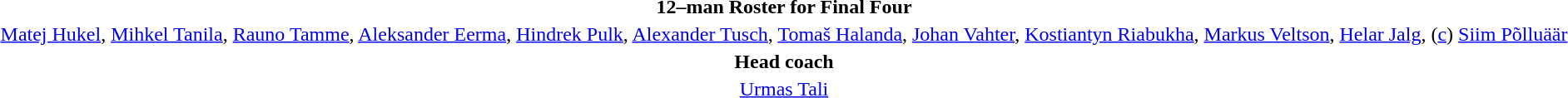<table style="text-align: center; margin-top: 2em; margin-left: auto; margin-right: auto">
<tr>
<td><strong>12–man Roster for Final Four</strong></td>
</tr>
<tr>
<td><a href='#'>Matej Hukel</a>, <a href='#'>Mihkel Tanila</a>, <a href='#'>Rauno Tamme</a>, <a href='#'>Aleksander Eerma</a>, <a href='#'>Hindrek Pulk</a>, <a href='#'>Alexander Tusch</a>, <a href='#'>Tomaš Halanda</a>, <a href='#'>Johan Vahter</a>, <a href='#'>Kostiantyn Riabukha</a>, <a href='#'>Markus Veltson</a>, <a href='#'>Helar Jalg</a>, (<a href='#'>c</a>) <a href='#'>Siim Põlluäär</a></td>
</tr>
<tr>
<td><strong>Head coach</strong></td>
</tr>
<tr>
<td><a href='#'>Urmas Tali</a></td>
</tr>
</table>
